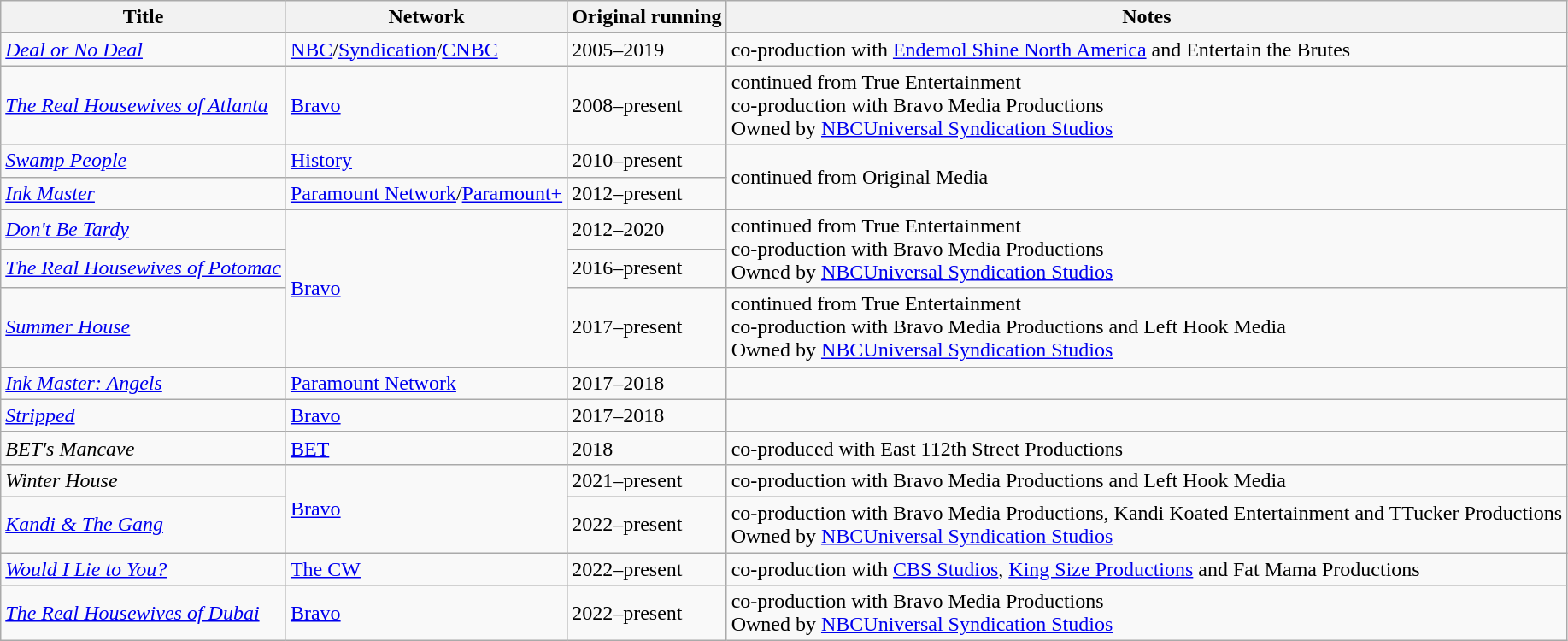<table class="wikitable sortable">
<tr>
<th>Title</th>
<th>Network</th>
<th>Original running</th>
<th>Notes</th>
</tr>
<tr>
<td><em><a href='#'>Deal or No Deal</a></em></td>
<td><a href='#'>NBC</a>/<a href='#'>Syndication</a>/<a href='#'>CNBC</a></td>
<td>2005–2019</td>
<td>co-production with <a href='#'>Endemol Shine North America</a> and Entertain the Brutes</td>
</tr>
<tr>
<td><em><a href='#'>The Real Housewives of Atlanta</a></em></td>
<td><a href='#'>Bravo</a></td>
<td>2008–present</td>
<td>continued from True Entertainment<br>co-production with Bravo Media Productions<br>Owned by <a href='#'>NBCUniversal Syndication Studios</a></td>
</tr>
<tr>
<td><em><a href='#'>Swamp People</a></em></td>
<td><a href='#'>History</a></td>
<td>2010–present</td>
<td rowspan="2">continued from Original Media</td>
</tr>
<tr>
<td><em><a href='#'>Ink Master</a></em></td>
<td><a href='#'>Paramount Network</a>/<a href='#'>Paramount+</a></td>
<td>2012–present</td>
</tr>
<tr>
<td><em><a href='#'>Don't Be Tardy</a></em></td>
<td rowspan="3"><a href='#'>Bravo</a></td>
<td>2012–2020</td>
<td rowspan="2">continued from True Entertainment<br>co-production with Bravo Media Productions<br>Owned by <a href='#'>NBCUniversal Syndication Studios</a></td>
</tr>
<tr>
<td><em><a href='#'>The Real Housewives of Potomac</a></em></td>
<td>2016–present</td>
</tr>
<tr>
<td><em><a href='#'>Summer House</a></em></td>
<td>2017–present</td>
<td>continued from True Entertainment<br>co-production with Bravo Media Productions and Left Hook Media<br>Owned by <a href='#'>NBCUniversal Syndication Studios</a></td>
</tr>
<tr>
<td><em><a href='#'>Ink Master: Angels</a></em></td>
<td><a href='#'>Paramount Network</a></td>
<td>2017–2018</td>
<td></td>
</tr>
<tr>
<td><em><a href='#'>Stripped</a></em></td>
<td><a href='#'>Bravo</a></td>
<td>2017–2018</td>
<td></td>
</tr>
<tr>
<td><em>BET's Mancave</em></td>
<td><a href='#'>BET</a></td>
<td>2018</td>
<td>co-produced with East 112th Street Productions</td>
</tr>
<tr>
<td><em>Winter House</em></td>
<td rowspan="2"><a href='#'>Bravo</a></td>
<td>2021–present</td>
<td>co-production with Bravo Media Productions and Left Hook Media</td>
</tr>
<tr>
<td><em><a href='#'>Kandi & The Gang</a></em></td>
<td>2022–present</td>
<td>co-production with Bravo Media Productions, Kandi Koated Entertainment and TTucker Productions<br>Owned by <a href='#'>NBCUniversal Syndication Studios</a></td>
</tr>
<tr>
<td><em><a href='#'>Would I Lie to You?</a></em></td>
<td><a href='#'>The CW</a></td>
<td>2022–present</td>
<td>co-production with <a href='#'>CBS Studios</a>, <a href='#'>King Size Productions</a> and Fat Mama Productions</td>
</tr>
<tr>
<td><em><a href='#'>The Real Housewives of Dubai</a></em></td>
<td><a href='#'>Bravo</a></td>
<td>2022–present</td>
<td>co-production with Bravo Media Productions<br>Owned by <a href='#'>NBCUniversal Syndication Studios</a></td>
</tr>
</table>
